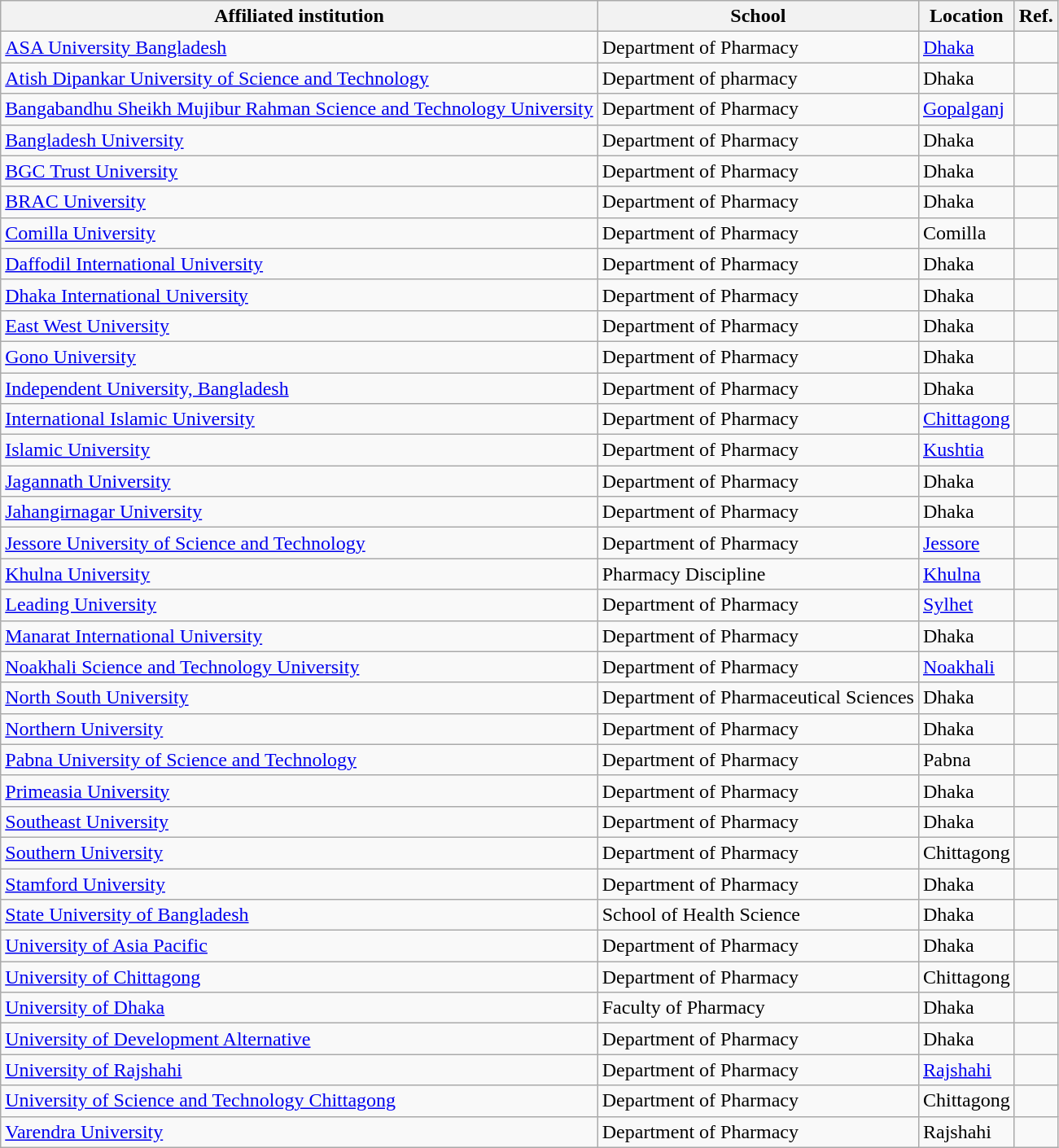<table class="wikitable sortable">
<tr>
<th>Affiliated institution</th>
<th>School</th>
<th>Location</th>
<th>Ref.</th>
</tr>
<tr>
<td><a href='#'>ASA University Bangladesh</a></td>
<td>Department of Pharmacy</td>
<td><a href='#'>Dhaka</a></td>
<td></td>
</tr>
<tr>
<td><a href='#'>Atish Dipankar University of Science and Technology</a></td>
<td>Department of pharmacy</td>
<td>Dhaka</td>
<td></td>
</tr>
<tr>
<td><a href='#'>Bangabandhu Sheikh Mujibur Rahman Science and Technology University</a></td>
<td>Department of Pharmacy</td>
<td><a href='#'>Gopalganj</a></td>
<td></td>
</tr>
<tr>
<td><a href='#'>Bangladesh University</a></td>
<td>Department of Pharmacy</td>
<td>Dhaka</td>
<td></td>
</tr>
<tr>
<td><a href='#'>BGC Trust University</a></td>
<td>Department of Pharmacy</td>
<td>Dhaka</td>
<td></td>
</tr>
<tr>
<td><a href='#'>BRAC University</a></td>
<td>Department of Pharmacy</td>
<td>Dhaka</td>
<td></td>
</tr>
<tr>
<td><a href='#'>Comilla University</a></td>
<td>Department of Pharmacy</td>
<td>Comilla</td>
<td></td>
</tr>
<tr>
<td><a href='#'>Daffodil International University</a></td>
<td>Department of Pharmacy</td>
<td>Dhaka</td>
<td></td>
</tr>
<tr>
<td><a href='#'>Dhaka International University</a></td>
<td>Department of Pharmacy</td>
<td>Dhaka</td>
<td></td>
</tr>
<tr>
<td><a href='#'>East West University</a></td>
<td>Department of Pharmacy</td>
<td>Dhaka</td>
<td></td>
</tr>
<tr>
<td><a href='#'>Gono University</a></td>
<td>Department of Pharmacy</td>
<td>Dhaka</td>
<td></td>
</tr>
<tr>
<td><a href='#'>Independent University, Bangladesh</a></td>
<td>Department of Pharmacy</td>
<td>Dhaka</td>
<td></td>
</tr>
<tr>
<td><a href='#'>International Islamic University</a></td>
<td>Department of Pharmacy</td>
<td><a href='#'>Chittagong</a></td>
<td></td>
</tr>
<tr>
<td><a href='#'>Islamic University</a></td>
<td>Department of Pharmacy</td>
<td><a href='#'>Kushtia</a></td>
<td></td>
</tr>
<tr>
<td><a href='#'>Jagannath University</a></td>
<td>Department of Pharmacy</td>
<td>Dhaka</td>
<td></td>
</tr>
<tr>
<td><a href='#'>Jahangirnagar University</a></td>
<td>Department of Pharmacy</td>
<td>Dhaka</td>
<td></td>
</tr>
<tr>
<td><a href='#'>Jessore University of Science and Technology</a></td>
<td>Department of Pharmacy</td>
<td><a href='#'>Jessore</a></td>
<td></td>
</tr>
<tr>
<td><a href='#'>Khulna University</a></td>
<td>Pharmacy Discipline</td>
<td><a href='#'>Khulna</a></td>
<td></td>
</tr>
<tr>
<td><a href='#'>Leading University</a></td>
<td>Department of Pharmacy</td>
<td><a href='#'>Sylhet</a></td>
<td></td>
</tr>
<tr>
<td><a href='#'>Manarat International University</a></td>
<td>Department of Pharmacy</td>
<td>Dhaka</td>
<td></td>
</tr>
<tr>
<td><a href='#'>Noakhali Science and Technology University</a></td>
<td>Department of Pharmacy</td>
<td><a href='#'>Noakhali</a></td>
<td></td>
</tr>
<tr>
<td><a href='#'>North South University</a></td>
<td>Department of Pharmaceutical Sciences</td>
<td>Dhaka</td>
<td></td>
</tr>
<tr>
<td><a href='#'>Northern University</a></td>
<td>Department of Pharmacy</td>
<td>Dhaka</td>
<td></td>
</tr>
<tr>
<td><a href='#'>Pabna University of Science and Technology</a></td>
<td>Department of Pharmacy</td>
<td>Pabna</td>
<td></td>
</tr>
<tr>
<td><a href='#'>Primeasia University</a></td>
<td>Department of Pharmacy</td>
<td>Dhaka</td>
<td></td>
</tr>
<tr>
<td><a href='#'>Southeast University</a></td>
<td>Department of Pharmacy</td>
<td>Dhaka</td>
<td></td>
</tr>
<tr>
<td><a href='#'>Southern University</a></td>
<td>Department of Pharmacy</td>
<td>Chittagong</td>
<td></td>
</tr>
<tr>
<td><a href='#'>Stamford University</a></td>
<td>Department of Pharmacy</td>
<td>Dhaka</td>
<td></td>
</tr>
<tr>
<td><a href='#'>State University of Bangladesh</a></td>
<td>School of Health Science</td>
<td>Dhaka</td>
<td></td>
</tr>
<tr>
<td><a href='#'>University of Asia Pacific</a></td>
<td>Department of Pharmacy</td>
<td>Dhaka</td>
<td></td>
</tr>
<tr>
<td><a href='#'>University of Chittagong</a></td>
<td>Department of Pharmacy</td>
<td>Chittagong</td>
<td></td>
</tr>
<tr>
<td><a href='#'>University of Dhaka</a></td>
<td>Faculty of Pharmacy</td>
<td>Dhaka</td>
<td></td>
</tr>
<tr>
<td><a href='#'>University of Development Alternative</a></td>
<td>Department of Pharmacy</td>
<td>Dhaka</td>
<td></td>
</tr>
<tr>
<td><a href='#'>University of Rajshahi</a></td>
<td>Department of Pharmacy</td>
<td><a href='#'>Rajshahi</a></td>
<td></td>
</tr>
<tr>
<td><a href='#'>University of Science and Technology Chittagong</a></td>
<td>Department of Pharmacy</td>
<td>Chittagong</td>
<td></td>
</tr>
<tr>
<td><a href='#'>Varendra University</a></td>
<td>Department of Pharmacy</td>
<td>Rajshahi</td>
<td></td>
</tr>
</table>
